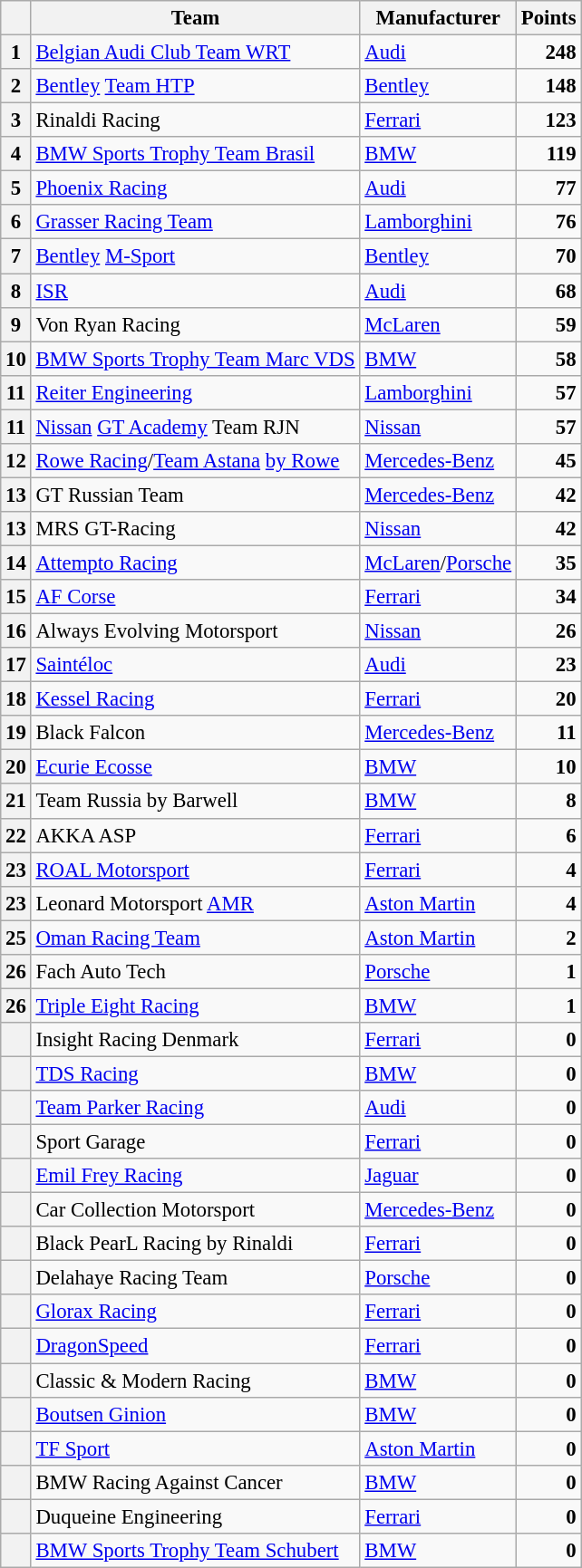<table class="wikitable" style="font-size: 95%;">
<tr>
<th></th>
<th>Team</th>
<th>Manufacturer</th>
<th>Points</th>
</tr>
<tr>
<th>1</th>
<td> <a href='#'>Belgian Audi Club Team WRT</a></td>
<td><a href='#'>Audi</a></td>
<td align="right"><strong>248</strong></td>
</tr>
<tr>
<th>2</th>
<td> <a href='#'>Bentley</a> <a href='#'>Team HTP</a></td>
<td><a href='#'>Bentley</a></td>
<td align="right"><strong>148</strong></td>
</tr>
<tr>
<th>3</th>
<td> Rinaldi Racing</td>
<td><a href='#'>Ferrari</a></td>
<td align="right"><strong>123</strong></td>
</tr>
<tr>
<th>4</th>
<td> <a href='#'>BMW Sports Trophy Team Brasil</a></td>
<td><a href='#'>BMW</a></td>
<td align="right"><strong>119</strong></td>
</tr>
<tr>
<th>5</th>
<td> <a href='#'>Phoenix Racing</a></td>
<td><a href='#'>Audi</a></td>
<td align="right"><strong>77</strong></td>
</tr>
<tr>
<th>6</th>
<td> <a href='#'>Grasser Racing Team</a></td>
<td><a href='#'>Lamborghini</a></td>
<td align="right"><strong>76</strong></td>
</tr>
<tr>
<th>7</th>
<td> <a href='#'>Bentley</a> <a href='#'>M-Sport</a></td>
<td><a href='#'>Bentley</a></td>
<td align="right"><strong>70</strong></td>
</tr>
<tr>
<th>8</th>
<td> <a href='#'>ISR</a></td>
<td><a href='#'>Audi</a></td>
<td align="right"><strong>68</strong></td>
</tr>
<tr>
<th>9</th>
<td> Von Ryan Racing</td>
<td><a href='#'>McLaren</a></td>
<td align="right"><strong>59</strong></td>
</tr>
<tr>
<th>10</th>
<td> <a href='#'>BMW Sports Trophy Team Marc VDS</a></td>
<td><a href='#'>BMW</a></td>
<td align="right"><strong>58</strong></td>
</tr>
<tr>
<th>11</th>
<td> <a href='#'>Reiter Engineering</a></td>
<td><a href='#'>Lamborghini</a></td>
<td align="right"><strong>57</strong></td>
</tr>
<tr>
<th>11</th>
<td> <a href='#'>Nissan</a> <a href='#'>GT Academy</a> Team RJN</td>
<td><a href='#'>Nissan</a></td>
<td align="right"><strong>57</strong></td>
</tr>
<tr>
<th>12</th>
<td> <a href='#'>Rowe Racing</a>/<a href='#'>Team Astana</a> <a href='#'>by Rowe</a></td>
<td><a href='#'>Mercedes-Benz</a></td>
<td align="right"><strong>45</strong></td>
</tr>
<tr>
<th>13</th>
<td> GT Russian Team</td>
<td><a href='#'>Mercedes-Benz</a></td>
<td align="right"><strong>42</strong></td>
</tr>
<tr>
<th>13</th>
<td> MRS GT-Racing</td>
<td><a href='#'>Nissan</a></td>
<td align="right"><strong>42</strong></td>
</tr>
<tr>
<th>14</th>
<td> <a href='#'>Attempto Racing</a></td>
<td><a href='#'>McLaren</a>/<a href='#'>Porsche</a></td>
<td align="right"><strong>35</strong></td>
</tr>
<tr>
<th>15</th>
<td> <a href='#'>AF Corse</a></td>
<td><a href='#'>Ferrari</a></td>
<td align="right"><strong>34</strong></td>
</tr>
<tr>
<th>16</th>
<td> Always Evolving Motorsport</td>
<td><a href='#'>Nissan</a></td>
<td align="right"><strong>26</strong></td>
</tr>
<tr>
<th>17</th>
<td> <a href='#'>Saintéloc</a></td>
<td><a href='#'>Audi</a></td>
<td align="right"><strong>23</strong></td>
</tr>
<tr>
<th>18</th>
<td> <a href='#'>Kessel Racing</a></td>
<td><a href='#'>Ferrari</a></td>
<td align="right"><strong>20</strong></td>
</tr>
<tr>
<th>19</th>
<td> Black Falcon</td>
<td><a href='#'>Mercedes-Benz</a></td>
<td align="right"><strong>11</strong></td>
</tr>
<tr>
<th>20</th>
<td> <a href='#'>Ecurie Ecosse</a></td>
<td><a href='#'>BMW</a></td>
<td align="right"><strong>10</strong></td>
</tr>
<tr>
<th>21</th>
<td> Team Russia by Barwell</td>
<td><a href='#'>BMW</a></td>
<td align="right"><strong>8</strong></td>
</tr>
<tr>
<th>22</th>
<td> AKKA ASP</td>
<td><a href='#'>Ferrari</a></td>
<td align="right"><strong>6</strong></td>
</tr>
<tr>
<th>23</th>
<td> <a href='#'>ROAL Motorsport</a></td>
<td><a href='#'>Ferrari</a></td>
<td align="right"><strong>4</strong></td>
</tr>
<tr>
<th>23</th>
<td> Leonard Motorsport <a href='#'>AMR</a></td>
<td><a href='#'>Aston Martin</a></td>
<td align="right"><strong>4</strong></td>
</tr>
<tr>
<th>25</th>
<td> <a href='#'>Oman Racing Team</a></td>
<td><a href='#'>Aston Martin</a></td>
<td align="right"><strong>2</strong></td>
</tr>
<tr>
<th>26</th>
<td> Fach Auto Tech</td>
<td><a href='#'>Porsche</a></td>
<td align="right"><strong>1</strong></td>
</tr>
<tr>
<th>26</th>
<td> <a href='#'>Triple Eight Racing</a></td>
<td><a href='#'>BMW</a></td>
<td align="right"><strong>1</strong></td>
</tr>
<tr>
<th></th>
<td> Insight Racing Denmark</td>
<td><a href='#'>Ferrari</a></td>
<td align="right"><strong>0</strong></td>
</tr>
<tr>
<th></th>
<td> <a href='#'>TDS Racing</a></td>
<td><a href='#'>BMW</a></td>
<td align="right"><strong>0</strong></td>
</tr>
<tr>
<th></th>
<td> <a href='#'>Team Parker Racing</a></td>
<td><a href='#'>Audi</a></td>
<td align="right"><strong>0</strong></td>
</tr>
<tr>
<th></th>
<td> Sport Garage</td>
<td><a href='#'>Ferrari</a></td>
<td align="right"><strong>0</strong></td>
</tr>
<tr>
<th></th>
<td> <a href='#'>Emil Frey Racing</a></td>
<td><a href='#'>Jaguar</a></td>
<td align="right"><strong>0</strong></td>
</tr>
<tr>
<th></th>
<td> Car Collection Motorsport</td>
<td><a href='#'>Mercedes-Benz</a></td>
<td align="right"><strong>0</strong></td>
</tr>
<tr>
<th></th>
<td> Black PearL Racing by Rinaldi</td>
<td><a href='#'>Ferrari</a></td>
<td align="right"><strong>0</strong></td>
</tr>
<tr>
<th></th>
<td> Delahaye Racing Team</td>
<td><a href='#'>Porsche</a></td>
<td align="right"><strong>0</strong></td>
</tr>
<tr>
<th></th>
<td> <a href='#'>Glorax Racing</a></td>
<td><a href='#'>Ferrari</a></td>
<td align="right"><strong>0</strong></td>
</tr>
<tr>
<th></th>
<td> <a href='#'>DragonSpeed</a></td>
<td><a href='#'>Ferrari</a></td>
<td align="right"><strong>0</strong></td>
</tr>
<tr>
<th></th>
<td> Classic & Modern Racing</td>
<td><a href='#'>BMW</a></td>
<td align="right"><strong>0</strong></td>
</tr>
<tr>
<th></th>
<td> <a href='#'>Boutsen Ginion</a></td>
<td><a href='#'>BMW</a></td>
<td align="right"><strong>0</strong></td>
</tr>
<tr>
<th></th>
<td> <a href='#'>TF Sport</a></td>
<td><a href='#'>Aston Martin</a></td>
<td align="right"><strong>0</strong></td>
</tr>
<tr>
<th></th>
<td> BMW Racing Against Cancer</td>
<td><a href='#'>BMW</a></td>
<td align="right"><strong>0</strong></td>
</tr>
<tr>
<th></th>
<td> Duqueine Engineering</td>
<td><a href='#'>Ferrari</a></td>
<td align="right"><strong>0</strong></td>
</tr>
<tr>
<th></th>
<td> <a href='#'>BMW Sports Trophy Team Schubert</a></td>
<td><a href='#'>BMW</a></td>
<td align="right"><strong>0</strong></td>
</tr>
</table>
